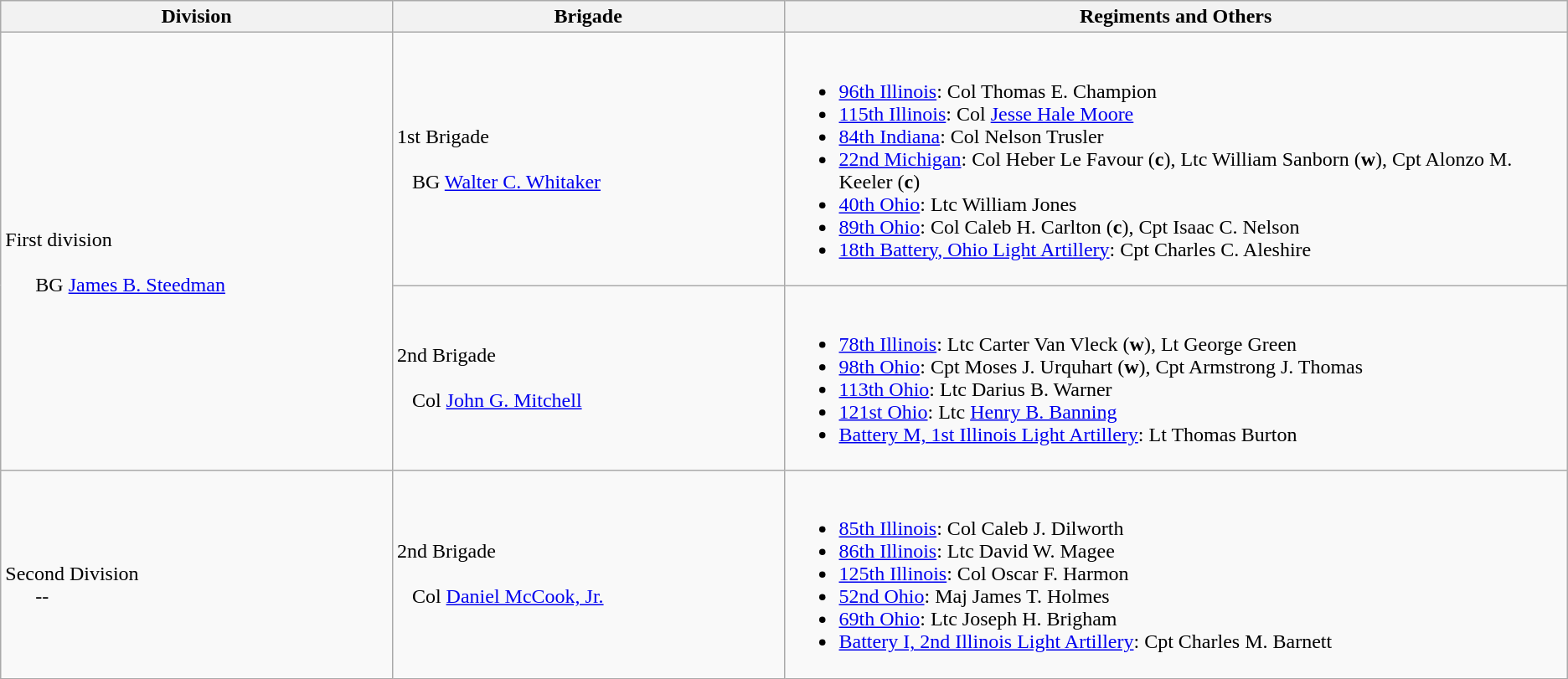<table class="wikitable">
<tr>
<th width=25%>Division</th>
<th width=25%>Brigade</th>
<th>Regiments and Others</th>
</tr>
<tr>
<td rowspan=2><br>First division<br><br>     
BG <a href='#'>James B. Steedman</a></td>
<td>1st Brigade<br><br>  
BG <a href='#'>Walter C. Whitaker</a></td>
<td><br><ul><li><a href='#'>96th Illinois</a>: Col Thomas E. Champion</li><li><a href='#'>115th Illinois</a>: Col <a href='#'>Jesse Hale Moore</a></li><li><a href='#'>84th Indiana</a>: Col Nelson Trusler</li><li><a href='#'>22nd Michigan</a>: Col Heber Le Favour (<strong>c</strong>), Ltc William Sanborn (<strong>w</strong>), Cpt Alonzo M. Keeler (<strong>c</strong>)</li><li><a href='#'>40th Ohio</a>: Ltc William Jones</li><li><a href='#'>89th Ohio</a>: Col Caleb H. Carlton (<strong>c</strong>), Cpt Isaac C. Nelson</li><li><a href='#'>18th Battery, Ohio Light Artillery</a>: Cpt Charles C. Aleshire</li></ul></td>
</tr>
<tr>
<td>2nd Brigade<br><br>  
Col <a href='#'>John G. Mitchell</a></td>
<td><br><ul><li><a href='#'>78th Illinois</a>: Ltc Carter Van Vleck (<strong>w</strong>), Lt George Green</li><li><a href='#'>98th Ohio</a>: Cpt Moses J. Urquhart (<strong>w</strong>), Cpt Armstrong J. Thomas</li><li><a href='#'>113th Ohio</a>: Ltc Darius B. Warner</li><li><a href='#'>121st Ohio</a>: Ltc <a href='#'>Henry B. Banning</a></li><li><a href='#'>Battery M, 1st Illinois Light Artillery</a>: Lt Thomas Burton</li></ul></td>
</tr>
<tr>
<td rowspan=1><br>Second Division
<br>     
--</td>
<td>2nd Brigade<br><br>  
Col <a href='#'>Daniel McCook, Jr.</a></td>
<td><br><ul><li><a href='#'>85th Illinois</a>: Col Caleb J. Dilworth</li><li><a href='#'>86th Illinois</a>: Ltc David W. Magee</li><li><a href='#'>125th Illinois</a>: Col Oscar F. Harmon</li><li><a href='#'>52nd Ohio</a>: Maj James T. Holmes</li><li><a href='#'>69th Ohio</a>: Ltc Joseph H. Brigham</li><li><a href='#'>Battery I, 2nd Illinois Light Artillery</a>: Cpt Charles M. Barnett</li></ul></td>
</tr>
</table>
